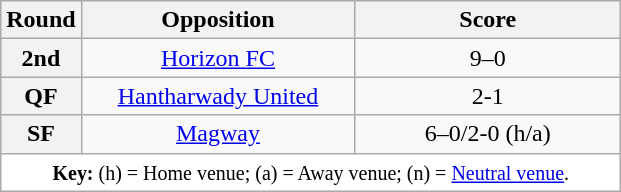<table class="wikitable plainrowheaders" style="text-align:center;margin:0">
<tr>
<th scope="col" style="width:25px">Round</th>
<th scope="col" style="width:175px">Opposition</th>
<th scope="col" style="width:170px">Score</th>
</tr>
<tr>
<th scope=row style="text-align:center">2nd</th>
<td><a href='#'>Horizon FC</a></td>
<td>9–0</td>
</tr>
<tr>
<th scope=row style="text-align:center">QF</th>
<td><a href='#'>Hantharwady United</a></td>
<td>2-1</td>
</tr>
<tr>
<th scope=row style="text-align:center">SF</th>
<td><a href='#'>Magway</a></td>
<td>6–0/2-0 (h/a)</td>
</tr>
<tr>
<td colspan="3" style="background-color:white"><small><strong>Key:</strong> (h) = Home venue; (a) = Away venue; (n) = <a href='#'>Neutral venue</a>.</small></td>
</tr>
</table>
